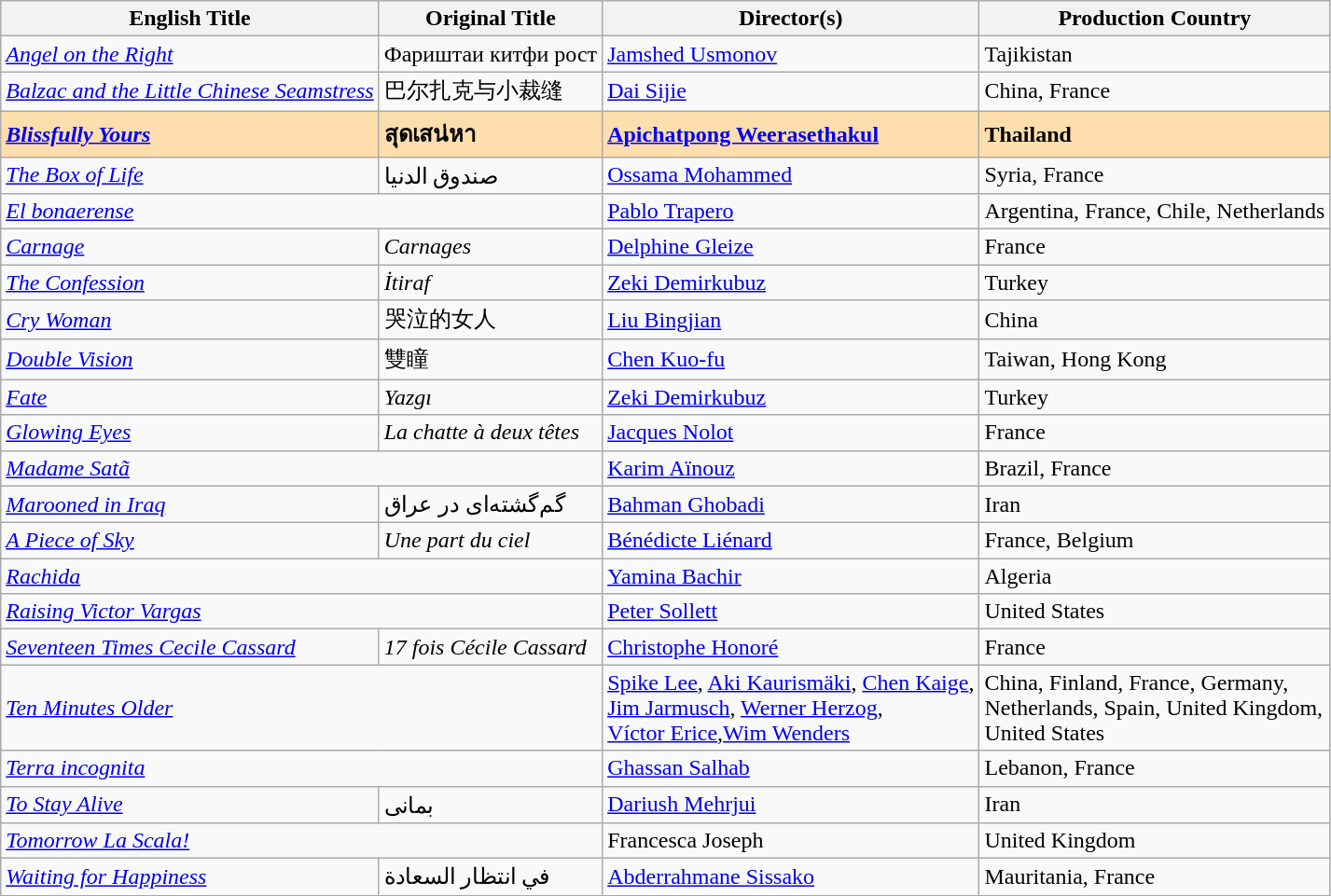<table class="wikitable">
<tr>
<th>English Title</th>
<th>Original Title</th>
<th>Director(s)</th>
<th>Production Country</th>
</tr>
<tr>
<td><em><a href='#'>Angel on the Right</a></em></td>
<td>Фариштаи китфи рост</td>
<td><a href='#'>Jamshed Usmonov</a></td>
<td>Tajikistan</td>
</tr>
<tr>
<td><em><a href='#'>Balzac and the Little Chinese Seamstress</a></em></td>
<td>巴尔扎克与小裁缝</td>
<td><a href='#'>Dai Sijie</a></td>
<td>China, France</td>
</tr>
<tr style="background:#FFDEAD;">
<td><strong><em><a href='#'>Blissfully Yours</a></em></strong></td>
<td><strong>สุดเสน่หา</strong></td>
<td><strong><a href='#'>Apichatpong Weerasethakul</a></strong></td>
<td><strong>Thailand</strong></td>
</tr>
<tr>
<td><em><a href='#'>The Box of Life</a></em></td>
<td>صندوق الدنيا</td>
<td><a href='#'>Ossama Mohammed</a></td>
<td>Syria, France</td>
</tr>
<tr>
<td colspan="2"><em><a href='#'>El bonaerense</a></em></td>
<td><a href='#'>Pablo Trapero</a></td>
<td>Argentina, France, Chile, Netherlands</td>
</tr>
<tr>
<td><em><a href='#'>Carnage</a></em></td>
<td><em>Carnages</em></td>
<td><a href='#'>Delphine Gleize</a></td>
<td>France</td>
</tr>
<tr>
<td><em><a href='#'>The Confession</a></em></td>
<td><em>İtiraf</em></td>
<td><a href='#'>Zeki Demirkubuz</a></td>
<td>Turkey</td>
</tr>
<tr>
<td><em><a href='#'>Cry Woman</a></em></td>
<td>哭泣的女人</td>
<td><a href='#'>Liu Bingjian</a></td>
<td>China</td>
</tr>
<tr>
<td><em><a href='#'>Double Vision</a></em></td>
<td>雙瞳</td>
<td><a href='#'>Chen Kuo-fu</a></td>
<td>Taiwan, Hong Kong</td>
</tr>
<tr>
<td><em><a href='#'>Fate</a></em></td>
<td><em>Yazgı</em></td>
<td><a href='#'>Zeki Demirkubuz</a></td>
<td>Turkey</td>
</tr>
<tr>
<td><em><a href='#'>Glowing Eyes</a></em></td>
<td><em>La chatte à deux têtes</em></td>
<td><a href='#'>Jacques Nolot</a></td>
<td>France</td>
</tr>
<tr>
<td colspan="2"><em><a href='#'>Madame Satã</a></em></td>
<td><a href='#'>Karim Aïnouz</a></td>
<td>Brazil, France</td>
</tr>
<tr>
<td><em><a href='#'>Marooned in Iraq</a></em></td>
<td>گم‌گشته‌ای در عراق</td>
<td><a href='#'>Bahman Ghobadi</a></td>
<td>Iran</td>
</tr>
<tr>
<td><em><a href='#'>A Piece of Sky</a></em></td>
<td><em>Une part du ciel</em></td>
<td><a href='#'>Bénédicte Liénard</a></td>
<td>France, Belgium</td>
</tr>
<tr>
<td colspan="2"><em><a href='#'>Rachida</a></em></td>
<td><a href='#'>Yamina Bachir</a></td>
<td>Algeria</td>
</tr>
<tr>
<td colspan="2"><em><a href='#'>Raising Victor Vargas</a></em></td>
<td><a href='#'>Peter Sollett</a></td>
<td>United States</td>
</tr>
<tr>
<td><em><a href='#'>Seventeen Times Cecile Cassard</a></em></td>
<td><em>17 fois Cécile Cassard</em></td>
<td><a href='#'>Christophe Honoré</a></td>
<td>France</td>
</tr>
<tr>
<td colspan="2"><em><a href='#'>Ten Minutes Older</a></em></td>
<td><a href='#'>Spike Lee</a>, <a href='#'>Aki Kaurismäki</a>, <a href='#'>Chen Kaige</a>,<br><a href='#'>Jim Jarmusch</a>, <a href='#'>Werner Herzog</a>,<br><a href='#'>Víctor Erice</a>,<a href='#'>Wim Wenders</a></td>
<td>China, Finland, France, Germany,<br>Netherlands, Spain, United Kingdom,<br>United States</td>
</tr>
<tr>
<td colspan="2"><em><a href='#'>Terra incognita</a></em></td>
<td><a href='#'>Ghassan Salhab</a></td>
<td>Lebanon, France</td>
</tr>
<tr>
<td><em><a href='#'>To Stay Alive</a></em></td>
<td>بمانی</td>
<td><a href='#'>Dariush Mehrjui</a></td>
<td>Iran</td>
</tr>
<tr>
<td colspan="2"><em><a href='#'>Tomorrow La Scala!</a></em></td>
<td>Francesca Joseph</td>
<td>United Kingdom</td>
</tr>
<tr>
<td><em><a href='#'>Waiting for Happiness</a></em></td>
<td>في انتظار السعادة</td>
<td><a href='#'>Abderrahmane Sissako</a></td>
<td>Mauritania, France</td>
</tr>
</table>
